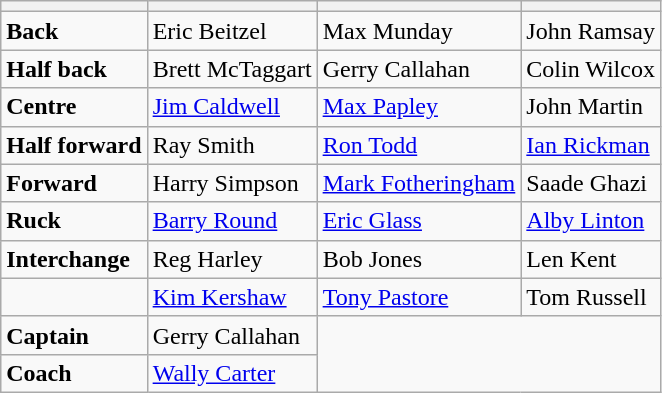<table class="wikitable">
<tr>
<th></th>
<th></th>
<th></th>
<th></th>
</tr>
<tr>
<td><strong>Back</strong></td>
<td>Eric Beitzel</td>
<td>Max Munday</td>
<td>John Ramsay</td>
</tr>
<tr>
<td><strong>Half back</strong></td>
<td>Brett McTaggart</td>
<td>Gerry Callahan</td>
<td>Colin Wilcox</td>
</tr>
<tr>
<td><strong>Centre</strong></td>
<td><a href='#'>Jim Caldwell</a></td>
<td><a href='#'>Max Papley</a></td>
<td>John Martin</td>
</tr>
<tr>
<td><strong>Half forward</strong></td>
<td>Ray Smith</td>
<td><a href='#'>Ron Todd</a></td>
<td><a href='#'>Ian Rickman</a></td>
</tr>
<tr>
<td><strong>Forward</strong></td>
<td>Harry Simpson</td>
<td><a href='#'>Mark Fotheringham</a></td>
<td>Saade Ghazi</td>
</tr>
<tr>
<td><strong>Ruck</strong></td>
<td><a href='#'>Barry Round</a></td>
<td><a href='#'>Eric Glass</a></td>
<td><a href='#'>Alby Linton</a></td>
</tr>
<tr>
<td><strong>Interchange</strong></td>
<td>Reg Harley</td>
<td>Bob Jones</td>
<td>Len Kent</td>
</tr>
<tr>
<td></td>
<td><a href='#'>Kim Kershaw</a></td>
<td><a href='#'>Tony Pastore</a></td>
<td>Tom Russell</td>
</tr>
<tr>
<td><strong>Captain</strong></td>
<td>Gerry Callahan</td>
</tr>
<tr>
<td><strong>Coach</strong></td>
<td><a href='#'>Wally Carter</a></td>
</tr>
</table>
